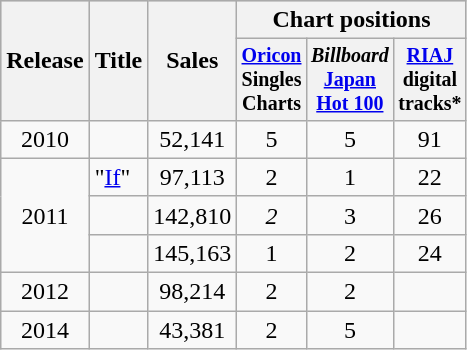<table class="wikitable" style="text-align:center">
<tr bgcolor="#CCCCCC">
<th rowspan="2">Release</th>
<th rowspan="2">Title</th>
<th rowspan="2">Sales</th>
<th colspan="3">Chart positions</th>
</tr>
<tr style="font-size:smaller;">
<th width="35"><a href='#'>Oricon</a> Singles Charts<br></th>
<th width="35"><em>Billboard</em> <a href='#'>Japan Hot 100</a><br></th>
<th width="35"><a href='#'>RIAJ</a> digital tracks*<br></th>
</tr>
<tr>
<td>2010</td>
<td align="left"></td>
<td>52,141</td>
<td>5</td>
<td>5</td>
<td>91</td>
</tr>
<tr>
<td rowspan="3">2011</td>
<td align="left">"<a href='#'>If</a>"</td>
<td>97,113</td>
<td>2</td>
<td>1</td>
<td>22</td>
</tr>
<tr>
<td align="left"></td>
<td>142,810</td>
<td><em>2</em></td>
<td>3</td>
<td>26</td>
</tr>
<tr>
<td align="left"></td>
<td>145,163</td>
<td>1</td>
<td>2</td>
<td>24</td>
</tr>
<tr>
<td>2012</td>
<td align="left"></td>
<td>98,214</td>
<td>2</td>
<td>2</td>
<td></td>
</tr>
<tr>
<td rowspan="1">2014</td>
<td align="left"></td>
<td>43,381</td>
<td>2</td>
<td>5</td>
<td></td>
</tr>
</table>
